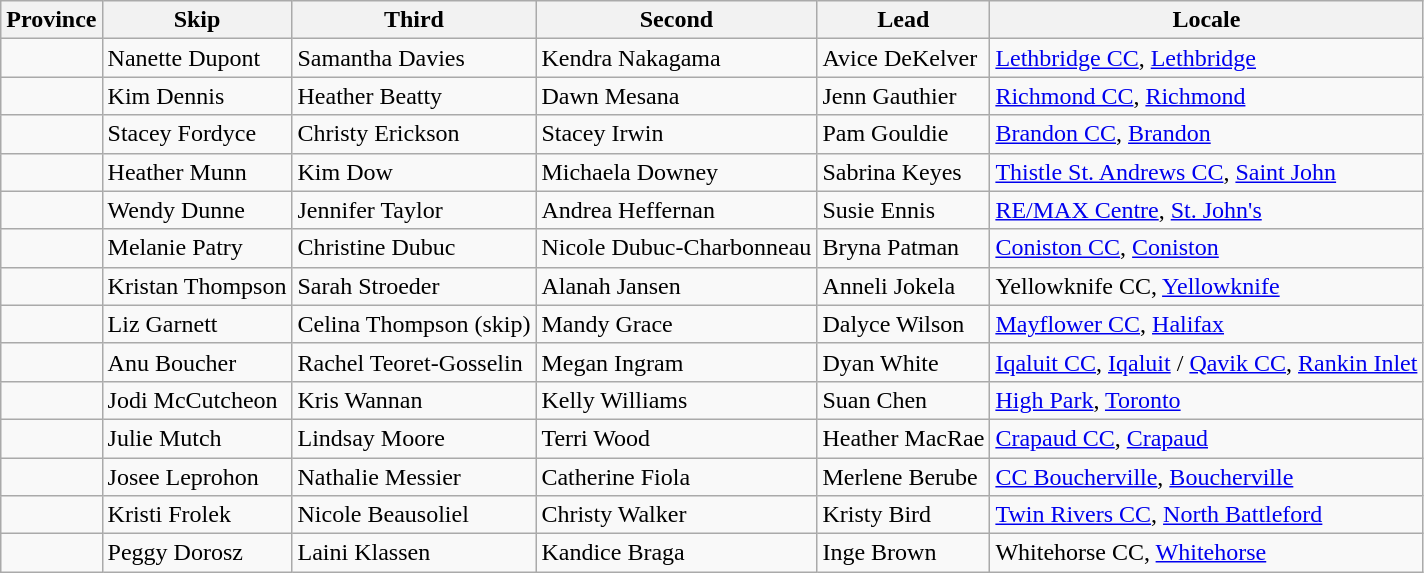<table class=wikitable>
<tr>
<th>Province</th>
<th>Skip</th>
<th>Third</th>
<th>Second</th>
<th>Lead</th>
<th>Locale</th>
</tr>
<tr>
<td></td>
<td>Nanette Dupont</td>
<td>Samantha Davies</td>
<td>Kendra Nakagama</td>
<td>Avice DeKelver</td>
<td><a href='#'>Lethbridge CC</a>, <a href='#'>Lethbridge</a></td>
</tr>
<tr>
<td></td>
<td>Kim Dennis</td>
<td>Heather Beatty</td>
<td>Dawn Mesana</td>
<td>Jenn Gauthier</td>
<td><a href='#'>Richmond CC</a>, <a href='#'>Richmond</a></td>
</tr>
<tr>
<td></td>
<td>Stacey Fordyce</td>
<td>Christy Erickson</td>
<td>Stacey Irwin</td>
<td>Pam Gouldie</td>
<td><a href='#'>Brandon CC</a>, <a href='#'>Brandon</a></td>
</tr>
<tr>
<td></td>
<td>Heather Munn</td>
<td>Kim Dow</td>
<td>Michaela Downey</td>
<td>Sabrina Keyes</td>
<td><a href='#'>Thistle St. Andrews CC</a>, <a href='#'>Saint John</a></td>
</tr>
<tr>
<td></td>
<td>Wendy Dunne</td>
<td>Jennifer Taylor</td>
<td>Andrea Heffernan</td>
<td>Susie Ennis</td>
<td><a href='#'>RE/MAX Centre</a>, <a href='#'>St. John's</a></td>
</tr>
<tr>
<td></td>
<td>Melanie Patry</td>
<td>Christine Dubuc</td>
<td>Nicole Dubuc-Charbonneau</td>
<td>Bryna Patman</td>
<td><a href='#'>Coniston CC</a>, <a href='#'>Coniston</a></td>
</tr>
<tr>
<td></td>
<td>Kristan Thompson</td>
<td>Sarah Stroeder</td>
<td>Alanah Jansen</td>
<td>Anneli Jokela</td>
<td>Yellowknife CC, <a href='#'>Yellowknife</a></td>
</tr>
<tr>
<td></td>
<td>Liz Garnett</td>
<td>Celina Thompson (skip)</td>
<td>Mandy Grace</td>
<td>Dalyce Wilson</td>
<td><a href='#'>Mayflower CC</a>, <a href='#'>Halifax</a></td>
</tr>
<tr>
<td></td>
<td>Anu Boucher</td>
<td>Rachel Teoret-Gosselin</td>
<td>Megan Ingram</td>
<td>Dyan White</td>
<td><a href='#'>Iqaluit CC</a>, <a href='#'>Iqaluit</a> / <a href='#'>Qavik CC</a>, <a href='#'>Rankin Inlet</a></td>
</tr>
<tr>
<td></td>
<td>Jodi McCutcheon</td>
<td>Kris Wannan</td>
<td>Kelly Williams</td>
<td>Suan Chen</td>
<td><a href='#'>High Park</a>, <a href='#'>Toronto</a></td>
</tr>
<tr>
<td></td>
<td>Julie Mutch</td>
<td>Lindsay Moore</td>
<td>Terri Wood</td>
<td>Heather MacRae</td>
<td><a href='#'>Crapaud CC</a>, <a href='#'>Crapaud</a></td>
</tr>
<tr>
<td></td>
<td>Josee Leprohon</td>
<td>Nathalie Messier</td>
<td>Catherine Fiola</td>
<td>Merlene Berube</td>
<td><a href='#'>CC Boucherville</a>, <a href='#'>Boucherville</a></td>
</tr>
<tr>
<td></td>
<td>Kristi Frolek</td>
<td>Nicole Beausoliel</td>
<td>Christy Walker</td>
<td>Kristy Bird</td>
<td><a href='#'>Twin Rivers CC</a>, <a href='#'>North Battleford</a></td>
</tr>
<tr>
<td></td>
<td>Peggy Dorosz</td>
<td>Laini Klassen</td>
<td>Kandice Braga</td>
<td>Inge Brown</td>
<td>Whitehorse CC, <a href='#'>Whitehorse</a></td>
</tr>
</table>
